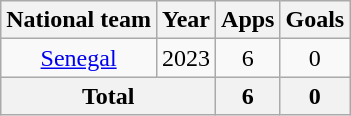<table class="wikitable" style="text-align:center">
<tr>
<th>National team</th>
<th>Year</th>
<th>Apps</th>
<th>Goals</th>
</tr>
<tr>
<td rowspan=1><a href='#'>Senegal</a></td>
<td>2023</td>
<td>6</td>
<td>0</td>
</tr>
<tr>
<th colspan="2">Total</th>
<th>6</th>
<th>0</th>
</tr>
</table>
